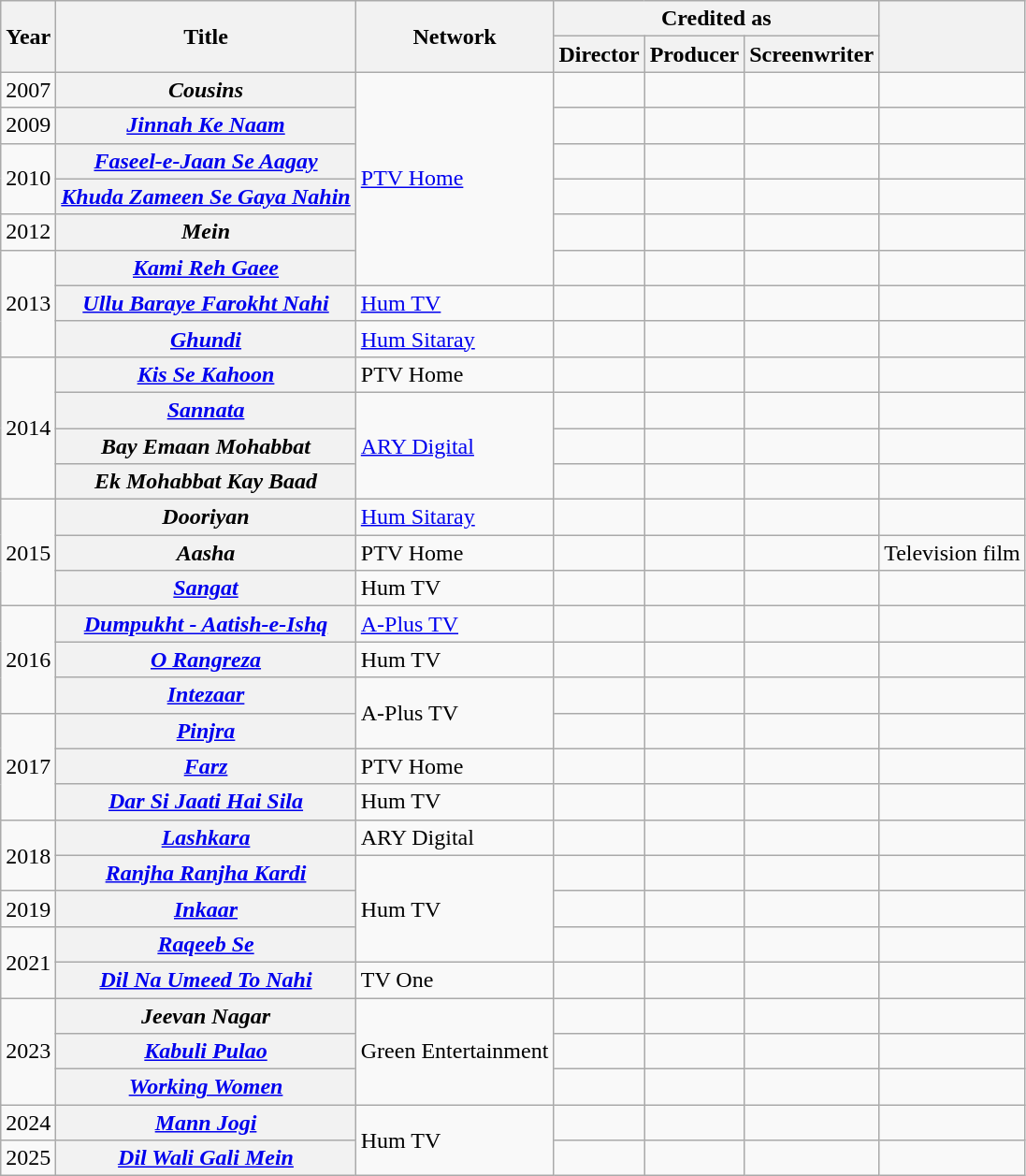<table class="wikitable plainrowheaders">
<tr>
<th scope="col" rowspan="2">Year</th>
<th rowspan="2" scope="col">Title</th>
<th rowspan="2" scope="col" class="unsortable">Network</th>
<th colspan="3" scope="col">Credited as</th>
<th rowspan="2" scope="col" class="unsortable"></th>
</tr>
<tr>
<th>Director</th>
<th>Producer</th>
<th>Screenwriter</th>
</tr>
<tr>
<td>2007</td>
<th scope="row"><em>Cousins</em></th>
<td rowspan="6"><a href='#'>PTV Home</a></td>
<td></td>
<td></td>
<td></td>
<td></td>
</tr>
<tr>
<td>2009</td>
<th scope="row"><em><a href='#'>Jinnah Ke Naam</a></em></th>
<td></td>
<td></td>
<td></td>
<td></td>
</tr>
<tr>
<td rowspan="2">2010</td>
<th scope="row"><em><a href='#'>Faseel-e-Jaan Se Aagay</a></em></th>
<td></td>
<td></td>
<td></td>
<td></td>
</tr>
<tr>
<th scope="row"><em><a href='#'>Khuda Zameen Se Gaya Nahin</a></em></th>
<td></td>
<td></td>
<td></td>
<td></td>
</tr>
<tr>
<td>2012</td>
<th scope="row"><em>Mein</em></th>
<td></td>
<td></td>
<td></td>
<td></td>
</tr>
<tr>
<td rowspan="3">2013</td>
<th scope="row"><em><a href='#'>Kami Reh Gaee</a></em></th>
<td></td>
<td></td>
<td></td>
<td></td>
</tr>
<tr>
<th scope="row"><em><a href='#'>Ullu Baraye Farokht Nahi</a></em></th>
<td><a href='#'>Hum TV</a></td>
<td></td>
<td></td>
<td></td>
<td></td>
</tr>
<tr>
<th scope="row"><em><a href='#'>Ghundi</a></em></th>
<td><a href='#'>Hum Sitaray</a></td>
<td></td>
<td></td>
<td></td>
<td></td>
</tr>
<tr>
<td rowspan="4">2014</td>
<th scope="row"><em><a href='#'>Kis Se Kahoon</a></em></th>
<td>PTV Home</td>
<td></td>
<td></td>
<td></td>
<td></td>
</tr>
<tr>
<th scope="row"><em><a href='#'>Sannata</a></em></th>
<td rowspan="3"><a href='#'>ARY Digital</a></td>
<td></td>
<td></td>
<td></td>
<td></td>
</tr>
<tr>
<th scope="row"><em>Bay Emaan Mohabbat</em></th>
<td></td>
<td></td>
<td></td>
<td></td>
</tr>
<tr>
<th scope="row"><em>Ek Mohabbat Kay Baad</em></th>
<td></td>
<td></td>
<td></td>
<td></td>
</tr>
<tr>
<td rowspan="3">2015</td>
<th scope="row"><em>Dooriyan</em></th>
<td><a href='#'>Hum Sitaray</a></td>
<td></td>
<td></td>
<td></td>
<td></td>
</tr>
<tr>
<th scope="row"><em>Aasha</em></th>
<td>PTV Home</td>
<td></td>
<td></td>
<td></td>
<td>Television film</td>
</tr>
<tr>
<th scope="row"><em><a href='#'>Sangat</a></em></th>
<td>Hum TV</td>
<td></td>
<td></td>
<td></td>
<td></td>
</tr>
<tr>
<td rowspan="3">2016</td>
<th scope="row"><em><a href='#'>Dumpukht - Aatish-e-Ishq</a></em></th>
<td><a href='#'>A-Plus TV</a></td>
<td></td>
<td></td>
<td></td>
<td></td>
</tr>
<tr>
<th scope="row"><em><a href='#'>O Rangreza</a></em></th>
<td>Hum TV</td>
<td></td>
<td></td>
<td></td>
<td></td>
</tr>
<tr>
<th scope="row"><em><a href='#'>Intezaar</a></em></th>
<td rowspan="2">A-Plus TV</td>
<td></td>
<td></td>
<td></td>
<td></td>
</tr>
<tr>
<td rowspan="3">2017</td>
<th scope="row"><em><a href='#'>Pinjra</a></em></th>
<td></td>
<td></td>
<td></td>
<td></td>
</tr>
<tr>
<th scope="row"><em><a href='#'>Farz</a></em></th>
<td>PTV Home</td>
<td></td>
<td></td>
<td></td>
<td></td>
</tr>
<tr>
<th scope="row"><em><a href='#'>Dar Si Jaati Hai Sila</a></em></th>
<td>Hum TV</td>
<td></td>
<td></td>
<td></td>
<td></td>
</tr>
<tr>
<td rowspan="2">2018</td>
<th scope="row"><em><a href='#'>Lashkara</a></em></th>
<td>ARY Digital</td>
<td></td>
<td></td>
<td></td>
<td></td>
</tr>
<tr>
<th scope="row"><em><a href='#'>Ranjha Ranjha Kardi</a></em></th>
<td rowspan="3">Hum TV</td>
<td></td>
<td></td>
<td></td>
<td></td>
</tr>
<tr>
<td>2019</td>
<th scope="row"><em><a href='#'>Inkaar</a></em></th>
<td></td>
<td></td>
<td></td>
<td></td>
</tr>
<tr>
<td rowspan="2">2021</td>
<th scope="row"><em><a href='#'>Raqeeb Se</a></em></th>
<td></td>
<td></td>
<td></td>
<td></td>
</tr>
<tr>
<th scope="row"><em><a href='#'>Dil Na Umeed To Nahi</a></em></th>
<td>TV One</td>
<td></td>
<td></td>
<td></td>
<td></td>
</tr>
<tr>
<td rowspan=3>2023</td>
<th scope=row><em>Jeevan Nagar</em></th>
<td rowspan="3">Green Entertainment</td>
<td></td>
<td></td>
<td></td>
<td></td>
</tr>
<tr>
<th scope="row"><em><a href='#'>Kabuli Pulao</a></em></th>
<td></td>
<td></td>
<td></td>
<td></td>
</tr>
<tr>
<th scope="row"><em><a href='#'>Working Women</a></em></th>
<td></td>
<td></td>
<td></td>
<td></td>
</tr>
<tr>
<td>2024</td>
<th scope="row"><em><a href='#'>Mann Jogi</a></em></th>
<td rowspan="2">Hum TV</td>
<td></td>
<td></td>
<td></td>
<td></td>
</tr>
<tr>
<td>2025</td>
<th scope="row"><em><a href='#'>Dil Wali Gali Mein</a></em></th>
<td></td>
<td></td>
<td></td>
<td></td>
</tr>
</table>
